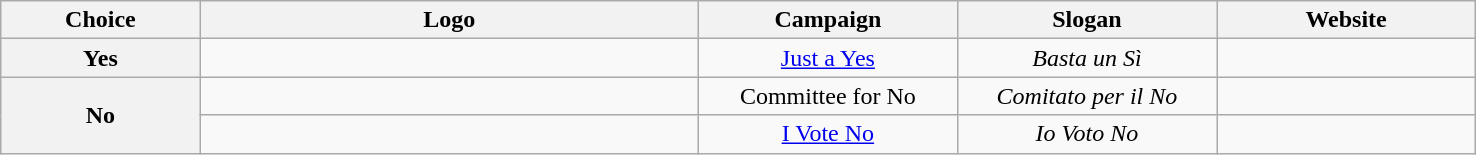<table class="wikitable" style="text-align:center">
<tr>
<th width=10%>Choice</th>
<th width=25%>Logo</th>
<th width=13%>Campaign</th>
<th width=13%>Slogan</th>
<th width=13%>Website</th>
</tr>
<tr>
<th> Yes</th>
<td></td>
<td><a href='#'>Just a Yes</a></td>
<td><em>Basta un Sì</em></td>
<td></td>
</tr>
<tr>
<th rowspan=2> No</th>
<td></td>
<td>Committee for No</td>
<td><em>Comitato per il No</em></td>
<td></td>
</tr>
<tr>
<td></td>
<td><a href='#'>I Vote No</a></td>
<td><em>Io Voto No</em></td>
<td></td>
</tr>
</table>
